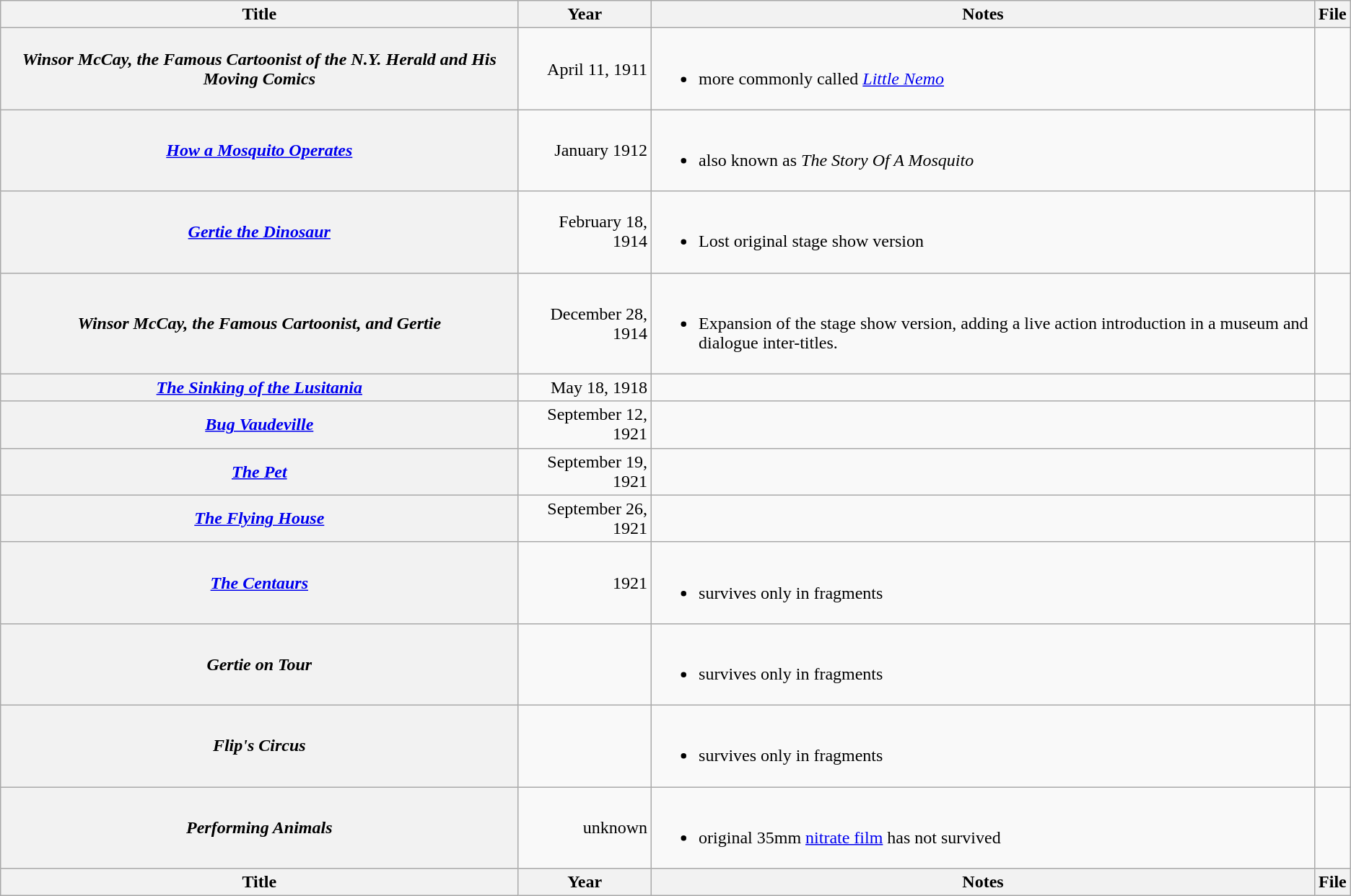<table class="wikitable sortable plainrowheaders">
<tr>
<th scope="col">Title</th>
<th scope="col">Year</th>
<th scope="col" class="unsortable">Notes</th>
<th scope="col" class="unsortable">File</th>
</tr>
<tr>
<th scope="row"><em>Winsor McCay, the Famous Cartoonist of the N.Y. Herald and His Moving Comics</em></th>
<td align="right">April 11, 1911</td>
<td align="left"><br><ul><li>more commonly called <em><a href='#'>Little Nemo</a></em></li></ul></td>
<td></td>
</tr>
<tr>
<th scope="row"><em><a href='#'>How&nbsp;a&nbsp;Mosquito&nbsp;Operates</a></em></th>
<td align="right">January 1912</td>
<td align="left"><br><ul><li>also known as <em>The Story Of A Mosquito</em></li></ul></td>
<td></td>
</tr>
<tr>
<th scope="row"><em><a href='#'>Gertie the Dinosaur</a></em></th>
<td align="right">February 18, 1914</td>
<td align="left"><br><ul><li>Lost original stage show version </li></ul></td>
<td></td>
</tr>
<tr>
<th scope="row"><em>Winsor McCay, the Famous Cartoonist, and Gertie</em></th>
<td align="right">December 28, 1914</td>
<td align="left"><br><ul><li>Expansion of the stage show version, adding a live action introduction in a museum and dialogue inter-titles.</li></ul></td>
<td></td>
</tr>
<tr>
<th scope="row"><em><a href='#'>The&nbsp;Sinking&nbsp;of&nbsp;the&nbsp;Lusitania</a></em></th>
<td align="right">May 18, 1918</td>
<td align="left"></td>
<td></td>
</tr>
<tr>
<th scope="row"><em><a href='#'>Bug Vaudeville</a></em></th>
<td align="right">September 12, 1921</td>
<td align="left"></td>
<td></td>
</tr>
<tr>
<th scope="row"><em><a href='#'>The Pet</a></em></th>
<td align="right">September 19, 1921</td>
<td align="left"></td>
<td></td>
</tr>
<tr>
<th scope="row"><em><a href='#'>The Flying House</a></em></th>
<td align="right">September 26, 1921</td>
<td align="left"></td>
<td></td>
</tr>
<tr>
<th scope="row"><em><a href='#'>The Centaurs</a></em></th>
<td align="right">1921</td>
<td align="left"><br><ul><li>survives only in fragments</li></ul></td>
<td></td>
</tr>
<tr>
<th scope="row"><em>Gertie on Tour</em></th>
<td align="right"></td>
<td align="left"><br><ul><li>survives only in fragments</li></ul></td>
<td></td>
</tr>
<tr>
<th scope="row"><em>Flip's Circus</em></th>
<td align="right"></td>
<td align="left"><br><ul><li>survives only in fragments</li></ul></td>
<td></td>
</tr>
<tr>
<th scope="row"><em>Performing Animals</em></th>
<td align="right">unknown</td>
<td align="left"><br><ul><li>original 35mm <a href='#'>nitrate film</a> has not survived</li></ul></td>
<td></td>
</tr>
<tr class="sortbottom">
<th>Title</th>
<th>Year</th>
<th>Notes</th>
<th>File</th>
</tr>
</table>
